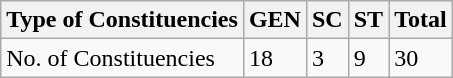<table class="wikitable">
<tr>
<th>Type of Constituencies</th>
<th>GEN</th>
<th>SC</th>
<th>ST</th>
<th>Total</th>
</tr>
<tr>
<td>No. of Constituencies</td>
<td>18</td>
<td>3</td>
<td>9</td>
<td>30</td>
</tr>
</table>
